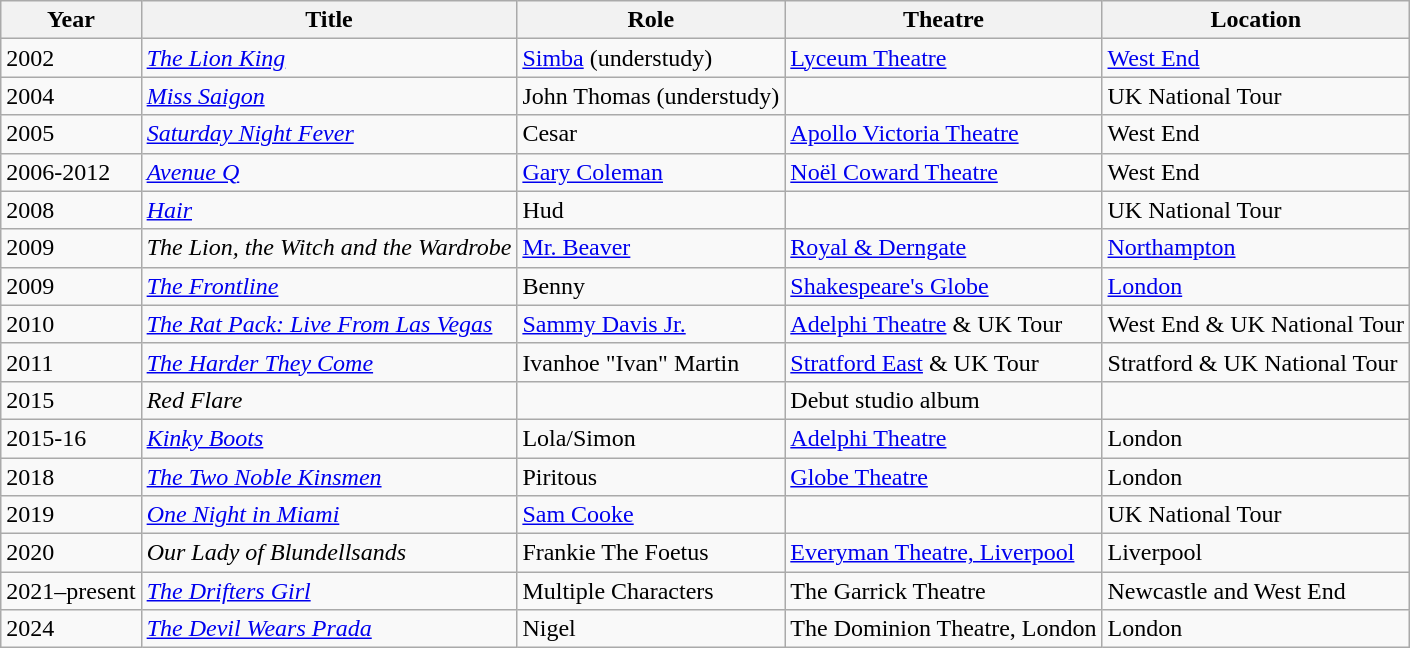<table class="wikitable sortable">
<tr>
<th>Year</th>
<th>Title</th>
<th>Role</th>
<th>Theatre</th>
<th>Location</th>
</tr>
<tr>
<td>2002</td>
<td><em><a href='#'>The Lion King</a> </em></td>
<td><a href='#'>Simba</a> (understudy)</td>
<td><a href='#'>Lyceum Theatre</a></td>
<td><a href='#'>West End</a></td>
</tr>
<tr>
<td>2004</td>
<td><em><a href='#'>Miss Saigon</a></em></td>
<td>John Thomas (understudy)</td>
<td></td>
<td>UK National Tour</td>
</tr>
<tr>
<td>2005</td>
<td><em><a href='#'>Saturday Night Fever</a></em></td>
<td>Cesar</td>
<td><a href='#'>Apollo Victoria Theatre</a></td>
<td>West End</td>
</tr>
<tr>
<td>2006-2012</td>
<td><em><a href='#'>Avenue Q</a></em></td>
<td><a href='#'>Gary Coleman</a></td>
<td><a href='#'>Noël Coward Theatre</a></td>
<td>West End</td>
</tr>
<tr>
<td>2008</td>
<td><em><a href='#'>Hair</a></em></td>
<td>Hud</td>
<td></td>
<td>UK National Tour</td>
</tr>
<tr>
<td>2009</td>
<td><em>The Lion, the Witch and the Wardrobe</em></td>
<td><a href='#'>Mr. Beaver</a></td>
<td><a href='#'>Royal & Derngate</a></td>
<td><a href='#'>Northampton</a></td>
</tr>
<tr>
<td>2009</td>
<td><em><a href='#'>The Frontline</a></em></td>
<td>Benny</td>
<td><a href='#'>Shakespeare's Globe</a></td>
<td><a href='#'>London</a></td>
</tr>
<tr>
<td>2010</td>
<td><em><a href='#'>The Rat Pack: Live From Las Vegas</a></em></td>
<td><a href='#'>Sammy Davis Jr.</a></td>
<td><a href='#'>Adelphi Theatre</a> & UK Tour</td>
<td>West End & UK National Tour</td>
</tr>
<tr>
<td>2011</td>
<td><em><a href='#'>The Harder They Come</a></em></td>
<td>Ivanhoe "Ivan" Martin</td>
<td><a href='#'>Stratford East</a> & UK Tour</td>
<td>Stratford & UK National Tour</td>
</tr>
<tr>
<td>2015</td>
<td><em>Red Flare</em></td>
<td></td>
<td>Debut studio album</td>
<td></td>
</tr>
<tr>
<td>2015-16</td>
<td><em><a href='#'>Kinky Boots</a></em></td>
<td>Lola/Simon</td>
<td><a href='#'>Adelphi Theatre</a></td>
<td>London</td>
</tr>
<tr>
<td>2018</td>
<td><em><a href='#'>The Two Noble Kinsmen</a></em></td>
<td>Piritous</td>
<td><a href='#'>Globe Theatre</a></td>
<td>London</td>
</tr>
<tr>
<td>2019</td>
<td><em><a href='#'>One Night in Miami</a></em></td>
<td><a href='#'>Sam Cooke</a></td>
<td></td>
<td>UK National Tour</td>
</tr>
<tr>
<td>2020</td>
<td><em>Our Lady of Blundellsands</em></td>
<td>Frankie The Foetus</td>
<td><a href='#'>Everyman Theatre, Liverpool</a></td>
<td>Liverpool</td>
</tr>
<tr>
<td>2021–present</td>
<td><em><a href='#'>The Drifters Girl</a></em></td>
<td>Multiple Characters</td>
<td>The Garrick Theatre</td>
<td>Newcastle and West End</td>
</tr>
<tr>
<td>2024</td>
<td><a href='#'><em>The Devil Wears Prada</em></a></td>
<td>Nigel</td>
<td>The Dominion Theatre, London</td>
<td>London</td>
</tr>
</table>
